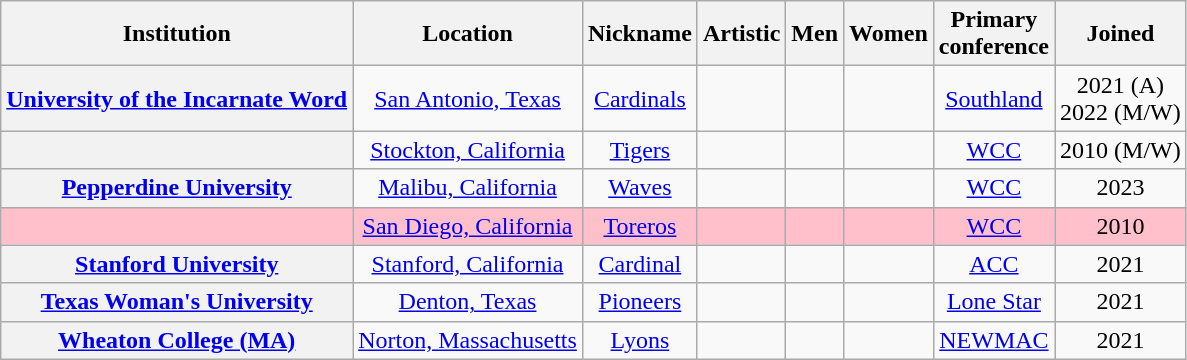<table class="wikitable sortable" style="text-align:center">
<tr>
<th>Institution</th>
<th>Location</th>
<th>Nickname</th>
<th>Artistic</th>
<th>Men</th>
<th>Women</th>
<th>Primary<br>conference</th>
<th>Joined</th>
</tr>
<tr>
<th><a href='#'>University of the Incarnate Word</a></th>
<td><a href='#'>San Antonio, Texas</a></td>
<td><a href='#'>Cardinals</a></td>
<td></td>
<td></td>
<td></td>
<td><a href='#'>Southland</a></td>
<td>2021 (A)<br>2022 (M/W)</td>
</tr>
<tr>
<th></th>
<td><a href='#'>Stockton, California</a></td>
<td><a href='#'>Tigers</a></td>
<td></td>
<td></td>
<td></td>
<td><a href='#'>WCC</a></td>
<td>2010 (M/W)</td>
</tr>
<tr>
<th><a href='#'>Pepperdine University</a></th>
<td><a href='#'>Malibu, California</a></td>
<td><a href='#'>Waves</a></td>
<td></td>
<td></td>
<td></td>
<td><a href='#'>WCC</a></td>
<td>2023</td>
</tr>
<tr bgcolor=pink>
<td><strong></strong></td>
<td><a href='#'>San Diego, California</a></td>
<td><a href='#'>Toreros</a></td>
<td></td>
<td></td>
<td></td>
<td><a href='#'>WCC</a></td>
<td>2010</td>
</tr>
<tr>
<th><a href='#'>Stanford University</a></th>
<td><a href='#'>Stanford, California</a></td>
<td><a href='#'>Cardinal</a></td>
<td></td>
<td></td>
<td></td>
<td><a href='#'>ACC</a></td>
<td>2021</td>
</tr>
<tr>
<th><a href='#'>Texas Woman's University</a></th>
<td><a href='#'>Denton, Texas</a></td>
<td><a href='#'>Pioneers</a></td>
<td></td>
<td></td>
<td></td>
<td><a href='#'>Lone Star</a></td>
<td>2021</td>
</tr>
<tr>
<th><a href='#'>Wheaton College (MA)</a></th>
<td><a href='#'>Norton, Massachusetts</a></td>
<td><a href='#'>Lyons</a></td>
<td></td>
<td></td>
<td></td>
<td><a href='#'>NEWMAC</a></td>
<td>2021</td>
</tr>
</table>
